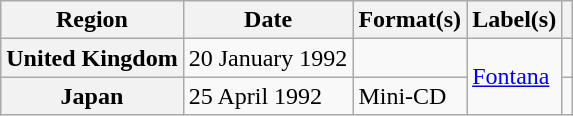<table class="wikitable plainrowheaders">
<tr>
<th scope="col">Region</th>
<th scope="col">Date</th>
<th scope="col">Format(s)</th>
<th scope="col">Label(s)</th>
<th scope="col"></th>
</tr>
<tr>
<th scope="row">United Kingdom</th>
<td>20 January 1992</td>
<td></td>
<td rowspan="2"><a href='#'>Fontana</a></td>
<td></td>
</tr>
<tr>
<th scope="row">Japan</th>
<td>25 April 1992</td>
<td>Mini-CD</td>
<td></td>
</tr>
</table>
